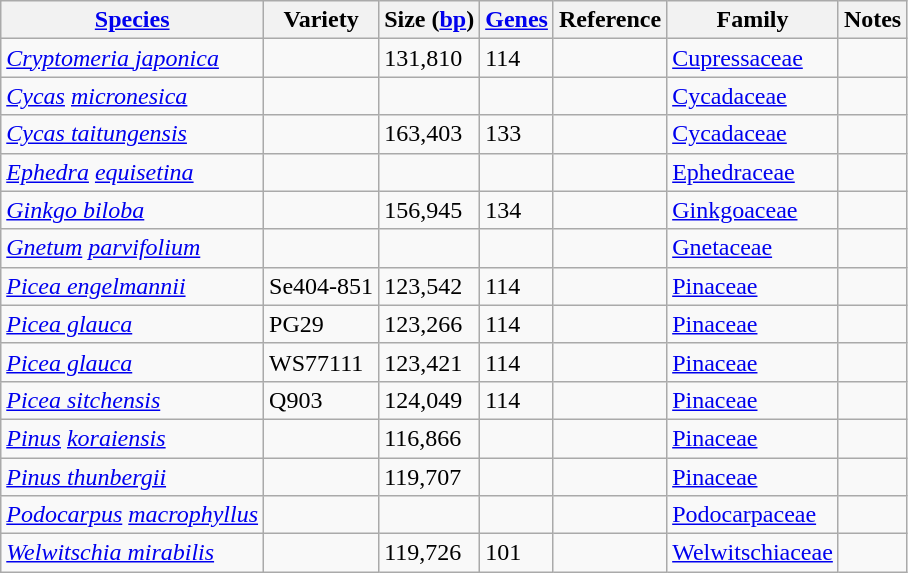<table class="wikitable sortable">
<tr>
<th><a href='#'>Species</a></th>
<th>Variety</th>
<th>Size (<a href='#'>bp</a>)</th>
<th><a href='#'>Genes</a></th>
<th>Reference</th>
<th>Family</th>
<th>Notes</th>
</tr>
<tr>
<td><em><a href='#'>Cryptomeria japonica</a></em></td>
<td></td>
<td>131,810</td>
<td>114</td>
<td></td>
<td><a href='#'>Cupressaceae</a></td>
<td></td>
</tr>
<tr>
<td><em><a href='#'>Cycas</a> <a href='#'>micronesica</a></em></td>
<td></td>
<td></td>
<td></td>
<td></td>
<td><a href='#'>Cycadaceae</a></td>
<td></td>
</tr>
<tr>
<td><em><a href='#'>Cycas taitungensis</a></em></td>
<td></td>
<td>163,403</td>
<td>133</td>
<td></td>
<td><a href='#'>Cycadaceae</a></td>
<td></td>
</tr>
<tr>
<td><em><a href='#'>Ephedra</a> <a href='#'>equisetina</a></em></td>
<td></td>
<td></td>
<td></td>
<td></td>
<td><a href='#'>Ephedraceae</a></td>
<td></td>
</tr>
<tr>
<td><em><a href='#'>Ginkgo biloba</a></em></td>
<td></td>
<td>156,945</td>
<td>134</td>
<td></td>
<td><a href='#'>Ginkgoaceae</a></td>
<td></td>
</tr>
<tr>
<td><em><a href='#'>Gnetum</a> <a href='#'>parvifolium</a></em></td>
<td></td>
<td></td>
<td></td>
<td></td>
<td><a href='#'>Gnetaceae</a></td>
<td></td>
</tr>
<tr>
<td><em><a href='#'>Picea engelmannii</a></em></td>
<td>Se404-851</td>
<td>123,542</td>
<td>114</td>
<td></td>
<td><a href='#'>Pinaceae</a></td>
<td></td>
</tr>
<tr>
<td><em><a href='#'>Picea glauca</a></em></td>
<td>PG29</td>
<td>123,266</td>
<td>114</td>
<td></td>
<td><a href='#'>Pinaceae</a></td>
<td></td>
</tr>
<tr>
<td><em><a href='#'>Picea glauca</a></em></td>
<td>WS77111</td>
<td>123,421</td>
<td>114</td>
<td></td>
<td><a href='#'>Pinaceae</a></td>
<td></td>
</tr>
<tr>
<td><em><a href='#'>Picea sitchensis</a></em></td>
<td>Q903</td>
<td>124,049</td>
<td>114</td>
<td></td>
<td><a href='#'>Pinaceae</a></td>
<td></td>
</tr>
<tr>
<td><em><a href='#'>Pinus</a> <a href='#'>koraiensis</a></em></td>
<td></td>
<td>116,866</td>
<td></td>
<td></td>
<td><a href='#'>Pinaceae</a></td>
<td></td>
</tr>
<tr>
<td><em><a href='#'>Pinus thunbergii</a></em></td>
<td></td>
<td>119,707</td>
<td></td>
<td></td>
<td><a href='#'>Pinaceae</a></td>
<td></td>
</tr>
<tr>
<td><em><a href='#'>Podocarpus</a> <a href='#'>macrophyllus</a></em></td>
<td></td>
<td></td>
<td></td>
<td></td>
<td><a href='#'>Podocarpaceae</a></td>
<td></td>
</tr>
<tr>
<td><em><a href='#'>Welwitschia mirabilis</a></em></td>
<td></td>
<td>119,726</td>
<td>101</td>
<td></td>
<td><a href='#'>Welwitschiaceae</a></td>
<td></td>
</tr>
</table>
